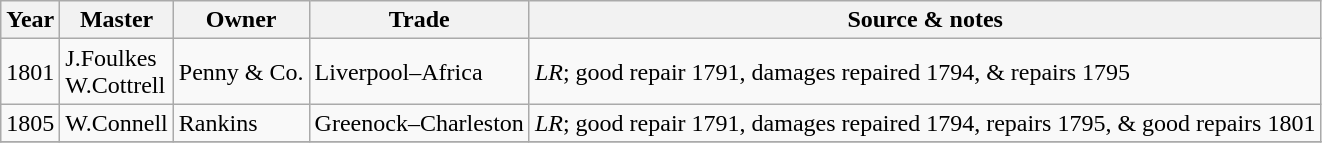<table class=" wikitable">
<tr>
<th>Year</th>
<th>Master</th>
<th>Owner</th>
<th>Trade</th>
<th>Source & notes</th>
</tr>
<tr>
<td>1801</td>
<td>J.Foulkes<br>W.Cottrell</td>
<td>Penny & Co.</td>
<td>Liverpool–Africa</td>
<td><em>LR</em>; good repair 1791, damages repaired 1794, & repairs 1795</td>
</tr>
<tr>
<td>1805</td>
<td>W.Connell</td>
<td>Rankins</td>
<td>Greenock–Charleston</td>
<td><em>LR</em>; good repair 1791, damages repaired 1794, repairs 1795, & good repairs 1801</td>
</tr>
<tr>
</tr>
</table>
